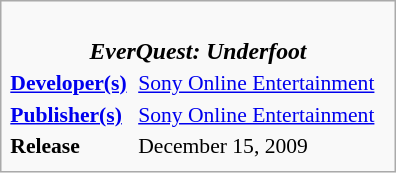<table class="infobox" style="float:right; width:264px; font-size:90%;">
<tr>
<td colspan=2 style="font-size:110%; text-align:center;"><br><strong><em>EverQuest: Underfoot</em></strong><br></td>
</tr>
<tr>
<td><strong><a href='#'>Developer(s)</a></strong></td>
<td><a href='#'>Sony Online Entertainment</a></td>
</tr>
<tr>
<td><strong><a href='#'>Publisher(s)</a></strong></td>
<td><a href='#'>Sony Online Entertainment</a></td>
</tr>
<tr>
<td><strong>Release</strong></td>
<td>December 15, 2009</td>
</tr>
<tr>
</tr>
</table>
